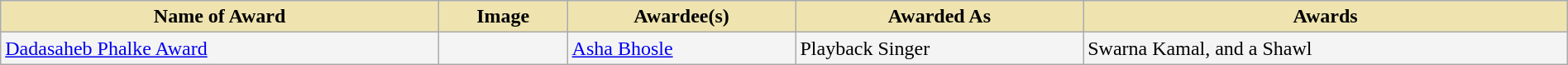<table class="wikitable" style="width:100%;">
<tr>
<th style="background-color:#EFE4B0;">Name of Award</th>
<th style="background-color:#EFE4B0;">Image</th>
<th style="background-color:#EFE4B0;">Awardee(s)</th>
<th style="background-color:#EFE4B0;">Awarded As</th>
<th style="background-color:#EFE4B0;">Awards</th>
</tr>
<tr style="background-color:#F4F4F4">
<td><a href='#'>Dadasaheb Phalke Award</a></td>
<td></td>
<td><a href='#'>Asha Bhosle</a></td>
<td>Playback Singer</td>
<td>Swarna Kamal,   and a Shawl</td>
</tr>
</table>
